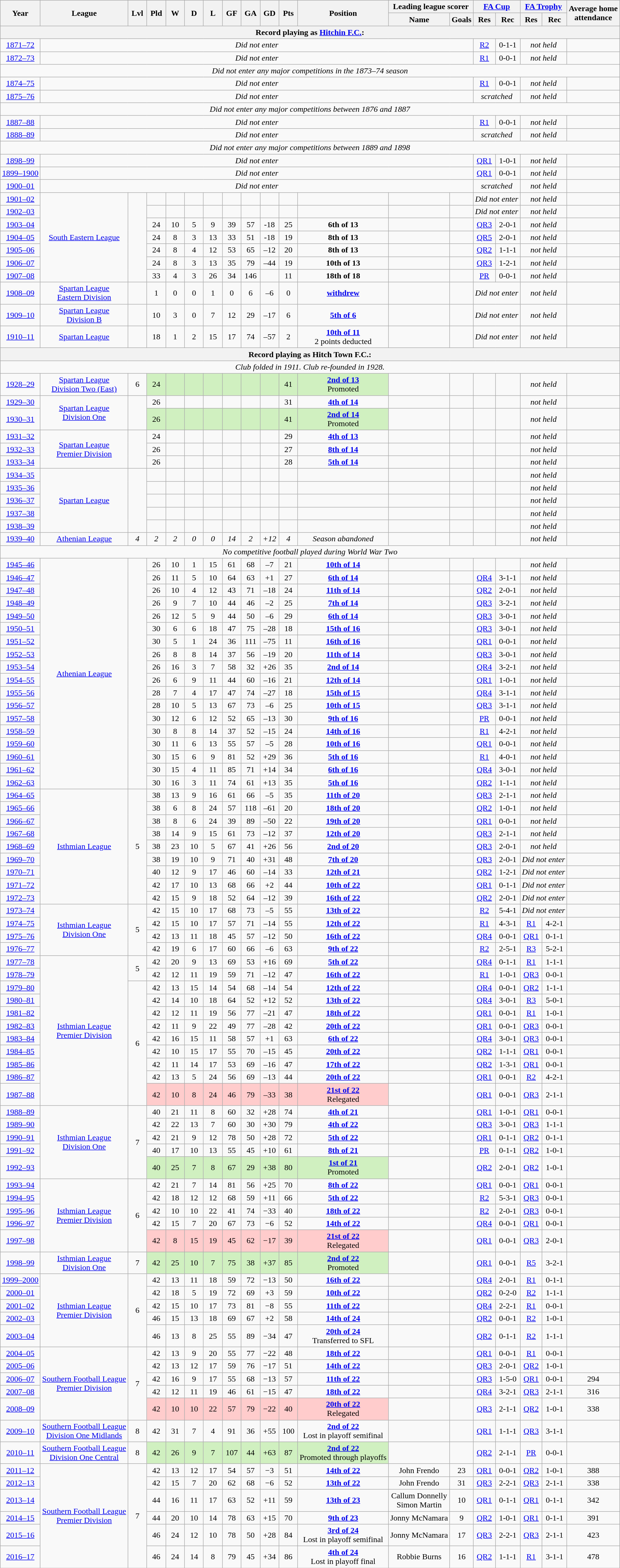<table class="wikitable">
<tr>
<th rowspan=2>Year</th>
<th rowspan=2>League</th>
<th rowspan=2 width=30>Lvl</th>
<th rowspan=2 width=30>Pld</th>
<th rowspan=2 width=30>W</th>
<th rowspan=2 width=30>D</th>
<th rowspan=2 width=30>L</th>
<th rowspan=2 width=30>GF</th>
<th rowspan=2 width=30>GA</th>
<th rowspan=2 width=30>GD</th>
<th rowspan=2 width=30>Pts</th>
<th rowspan=2>Position</th>
<th colspan=2>Leading league scorer</th>
<th colspan=2><a href='#'>FA Cup</a></th>
<th colspan=2><a href='#'>FA Trophy</a></th>
<th rowspan=2>Average home<br>attendance</th>
</tr>
<tr>
<th>Name</th>
<th>Goals</th>
<th>Res</th>
<th>Rec</th>
<th>Res</th>
<th>Rec</th>
</tr>
<tr align="center">
<th colspan="19"><strong>Record playing as <a href='#'>Hitchin F.C.</a>:</strong></th>
</tr>
<tr align="center">
<td><a href='#'>1871–72</a></td>
<td colspan="13"><em>Did not enter</em></td>
<td><a href='#'>R2</a></td>
<td>0-1-1</td>
<td colspan="2"><em>not held</em></td>
<td></td>
</tr>
<tr align="center">
<td><a href='#'>1872–73</a></td>
<td colspan="13"><em>Did not enter</em></td>
<td><a href='#'>R1</a></td>
<td>0-0-1</td>
<td colspan="2"><em>not held</em></td>
<td></td>
</tr>
<tr align="center">
<td colspan="19"><em>Did not enter any major competitions in the 1873–74 season</em></td>
</tr>
<tr align="center">
<td><a href='#'>1874–75</a></td>
<td colspan="13"><em>Did not enter</em></td>
<td><a href='#'>R1</a></td>
<td>0-0-1</td>
<td colspan="2"><em>not held</em></td>
<td></td>
</tr>
<tr align="center">
<td><a href='#'>1875–76</a></td>
<td colspan="13"><em>Did not enter</em></td>
<td colspan="2"><em>scratched</em></td>
<td colspan="2"><em>not held</em></td>
<td></td>
</tr>
<tr align="center">
<td colspan="19"><em>Did not enter any major competitions between 1876 and 1887</em></td>
</tr>
<tr align="center">
<td><a href='#'>1887–88</a></td>
<td colspan="13"><em>Did not enter</em></td>
<td><a href='#'>R1</a></td>
<td>0-0-1</td>
<td colspan="2"><em>not held</em></td>
<td></td>
</tr>
<tr align="center">
<td><a href='#'>1888–89</a></td>
<td colspan="13"><em>Did not enter</em></td>
<td colspan="2"><em>scratched</em></td>
<td colspan="2"><em>not held</em></td>
<td></td>
</tr>
<tr align="center">
<td colspan="19"><em>Did not enter any major competitions between 1889 and 1898</em></td>
</tr>
<tr align="center">
<td><a href='#'>1898–99</a></td>
<td colspan="13"><em>Did not enter</em></td>
<td><a href='#'>QR1</a></td>
<td>1-0-1</td>
<td colspan="2"><em>not held</em></td>
<td></td>
</tr>
<tr align="center">
<td><a href='#'>1899–1900</a></td>
<td colspan="13"><em>Did not enter</em></td>
<td><a href='#'>QR1</a></td>
<td>0-0-1</td>
<td colspan="2"><em>not held</em></td>
<td></td>
</tr>
<tr align="center">
<td><a href='#'>1900–01</a></td>
<td colspan="13"><em>Did not enter</em></td>
<td colspan="2"><em>scratched</em></td>
<td colspan="2"><em>not held</em></td>
<td></td>
</tr>
<tr align="center">
<td><a href='#'>1901–02</a></td>
<td rowspan=7><a href='#'>South Eastern League</a></td>
<td rowspan=7></td>
<td></td>
<td></td>
<td></td>
<td></td>
<td></td>
<td></td>
<td></td>
<td></td>
<td></td>
<td></td>
<td></td>
<td colspan="2"><em>Did not enter</em></td>
<td colspan="2"><em>not held</em></td>
<td></td>
</tr>
<tr align="center">
<td><a href='#'>1902–03</a></td>
<td></td>
<td></td>
<td></td>
<td></td>
<td></td>
<td></td>
<td></td>
<td></td>
<td></td>
<td></td>
<td></td>
<td colspan="2"><em>Did not enter</em></td>
<td colspan="2"><em>not held</em></td>
<td></td>
</tr>
<tr align="center">
<td><a href='#'>1903–04</a></td>
<td>24</td>
<td>10</td>
<td>5</td>
<td>9</td>
<td>39</td>
<td>57</td>
<td>-18</td>
<td>25</td>
<td><strong>6th of 13</strong></td>
<td></td>
<td></td>
<td><a href='#'>QR3</a></td>
<td>2-0-1</td>
<td colspan="2"><em>not held</em></td>
<td></td>
</tr>
<tr align="center">
<td><a href='#'>1904–05</a></td>
<td>24</td>
<td>8</td>
<td>3</td>
<td>13</td>
<td>33</td>
<td>51</td>
<td>-18</td>
<td>19</td>
<td><strong>8th of 13</strong></td>
<td></td>
<td></td>
<td><a href='#'>QR5</a></td>
<td>2-0-1</td>
<td colspan="2"><em>not held</em></td>
<td></td>
</tr>
<tr align="center">
<td><a href='#'>1905–06</a></td>
<td>24</td>
<td>8</td>
<td>4</td>
<td>12</td>
<td>53</td>
<td>65</td>
<td>–12</td>
<td>20</td>
<td><strong>8th of 13</strong></td>
<td></td>
<td></td>
<td><a href='#'>QR2</a></td>
<td>1-1-1</td>
<td colspan="2"><em>not held</em></td>
<td></td>
</tr>
<tr align="center">
<td><a href='#'>1906–07</a></td>
<td>24</td>
<td>8</td>
<td>3</td>
<td>13</td>
<td>35</td>
<td>79</td>
<td>–44</td>
<td>19</td>
<td><strong>10th of 13</strong></td>
<td></td>
<td></td>
<td><a href='#'>QR3</a></td>
<td>1-2-1</td>
<td colspan="2"><em>not held</em></td>
<td></td>
</tr>
<tr align="center">
<td><a href='#'>1907–08</a></td>
<td>33</td>
<td>4</td>
<td>3</td>
<td>26</td>
<td>34</td>
<td>146</td>
<td></td>
<td>11</td>
<td><strong>18th of 18</strong></td>
<td></td>
<td></td>
<td><a href='#'>PR</a></td>
<td>0-0-1</td>
<td colspan="2"><em>not held</em></td>
<td></td>
</tr>
<tr align="center">
<td><a href='#'>1908–09</a></td>
<td><a href='#'>Spartan League<br>Eastern Division</a></td>
<td></td>
<td>1</td>
<td>0</td>
<td>0</td>
<td>1</td>
<td>0</td>
<td>6</td>
<td>–6</td>
<td>0</td>
<td><strong><a href='#'>withdrew</a></strong></td>
<td></td>
<td></td>
<td colspan="2"><em>Did not enter</em></td>
<td colspan="2"><em>not held</em></td>
<td></td>
</tr>
<tr align="center">
<td><a href='#'>1909–10</a></td>
<td><a href='#'>Spartan League<br>Division B</a></td>
<td></td>
<td>10</td>
<td>3</td>
<td>0</td>
<td>7</td>
<td>12</td>
<td>29</td>
<td>–17</td>
<td>6</td>
<td><strong><a href='#'>5th of 6</a></strong></td>
<td></td>
<td></td>
<td colspan="2"><em>Did not enter</em></td>
<td colspan="2"><em>not held</em></td>
<td></td>
</tr>
<tr align="center">
<td><a href='#'>1910–11</a></td>
<td><a href='#'>Spartan League</a></td>
<td></td>
<td>18</td>
<td>1</td>
<td>2</td>
<td>15</td>
<td>17</td>
<td>74</td>
<td>–57</td>
<td>2</td>
<td><strong><a href='#'>10th of 11</a></strong><br>2 points deducted</td>
<td></td>
<td></td>
<td colspan="2"><em>Did not enter</em></td>
<td colspan="2"><em>not held</em></td>
<td></td>
</tr>
<tr align="center">
<th colspan="19"><strong>Record playing as Hitch Town F.C.:</strong></th>
</tr>
<tr align="center">
<td colspan="19"><em>Club folded in 1911. Club re-founded in 1928.</em></td>
</tr>
<tr align="center">
<td><a href='#'>1928–29</a></td>
<td><a href='#'>Spartan League<br>Division Two (East)</a></td>
<td>6</td>
<td bgcolor="#D0F0C0">24</td>
<td bgcolor="#D0F0C0"></td>
<td bgcolor="#D0F0C0"></td>
<td bgcolor="#D0F0C0"></td>
<td bgcolor="#D0F0C0"></td>
<td bgcolor="#D0F0C0"></td>
<td bgcolor="#D0F0C0"></td>
<td bgcolor="#D0F0C0">41</td>
<td bgcolor="#D0F0C0"><strong><a href='#'>2nd of 13</a></strong><br>Promoted</td>
<td></td>
<td></td>
<td></td>
<td></td>
<td colspan="2"><em>not held</em></td>
<td></td>
</tr>
<tr align="center">
<td><a href='#'>1929–30</a></td>
<td rowspan=2><a href='#'>Spartan League<br>Division One</a></td>
<td rowspan=2></td>
<td>26</td>
<td></td>
<td></td>
<td></td>
<td></td>
<td></td>
<td></td>
<td>31</td>
<td><strong><a href='#'>4th of 14</a></strong></td>
<td></td>
<td></td>
<td></td>
<td></td>
<td colspan="2"><em>not held</em></td>
<td></td>
</tr>
<tr align="center">
<td><a href='#'>1930–31</a></td>
<td bgcolor="#D0F0C0">26</td>
<td bgcolor="#D0F0C0"></td>
<td bgcolor="#D0F0C0"></td>
<td bgcolor="#D0F0C0"></td>
<td bgcolor="#D0F0C0"></td>
<td bgcolor="#D0F0C0"></td>
<td bgcolor="#D0F0C0"></td>
<td bgcolor="#D0F0C0">41</td>
<td bgcolor="#D0F0C0"><strong><a href='#'>2nd of 14</a></strong><br>Promoted</td>
<td></td>
<td></td>
<td></td>
<td></td>
<td colspan="2"><em>not held</em></td>
<td></td>
</tr>
<tr align="center">
<td><a href='#'>1931–32</a></td>
<td rowspan=3><a href='#'>Spartan League<br>Premier Division</a></td>
<td rowspan=3></td>
<td>24</td>
<td></td>
<td></td>
<td></td>
<td></td>
<td></td>
<td></td>
<td>29</td>
<td><strong><a href='#'>4th of 13</a></strong></td>
<td></td>
<td></td>
<td></td>
<td></td>
<td colspan="2"><em>not held</em></td>
<td></td>
</tr>
<tr align="center">
<td><a href='#'>1932–33</a></td>
<td>26</td>
<td></td>
<td></td>
<td></td>
<td></td>
<td></td>
<td></td>
<td>27</td>
<td><strong><a href='#'>8th of 14</a></strong></td>
<td></td>
<td></td>
<td></td>
<td></td>
<td colspan="2"><em>not held</em></td>
<td></td>
</tr>
<tr align="center">
<td><a href='#'>1933–34</a></td>
<td>26</td>
<td></td>
<td></td>
<td></td>
<td></td>
<td></td>
<td></td>
<td>28</td>
<td><strong><a href='#'>5th of 14</a></strong></td>
<td></td>
<td></td>
<td></td>
<td></td>
<td colspan="2"><em>not held</em></td>
<td></td>
</tr>
<tr align="center">
<td><a href='#'>1934–35</a></td>
<td rowspan=5><a href='#'>Spartan League</a></td>
<td rowspan=5></td>
<td></td>
<td></td>
<td></td>
<td></td>
<td></td>
<td></td>
<td></td>
<td></td>
<td></td>
<td></td>
<td></td>
<td></td>
<td></td>
<td colspan="2"><em>not held</em></td>
<td></td>
</tr>
<tr align="center">
<td><a href='#'>1935–36</a></td>
<td></td>
<td></td>
<td></td>
<td></td>
<td></td>
<td></td>
<td></td>
<td></td>
<td></td>
<td></td>
<td></td>
<td></td>
<td></td>
<td colspan="2"><em>not held</em></td>
<td></td>
</tr>
<tr align="center">
<td><a href='#'>1936–37</a></td>
<td></td>
<td></td>
<td></td>
<td></td>
<td></td>
<td></td>
<td></td>
<td></td>
<td></td>
<td></td>
<td></td>
<td></td>
<td></td>
<td colspan="2"><em>not held</em></td>
<td></td>
</tr>
<tr align="center">
<td><a href='#'>1937–38</a></td>
<td></td>
<td></td>
<td></td>
<td></td>
<td></td>
<td></td>
<td></td>
<td></td>
<td></td>
<td></td>
<td></td>
<td></td>
<td></td>
<td colspan="2"><em>not held</em></td>
<td></td>
</tr>
<tr align="center">
<td><a href='#'>1938–39</a></td>
<td></td>
<td></td>
<td></td>
<td></td>
<td></td>
<td></td>
<td></td>
<td></td>
<td></td>
<td></td>
<td></td>
<td></td>
<td></td>
<td colspan="2"><em>not held</em></td>
<td></td>
</tr>
<tr align="center">
<td><a href='#'>1939–40</a></td>
<td><a href='#'>Athenian League</a></td>
<td><em>4</em></td>
<td><em>2</em></td>
<td><em>2</em></td>
<td><em>0</em></td>
<td><em>0</em></td>
<td><em>14</em></td>
<td><em>2</em></td>
<td><em>+12</em></td>
<td><em>4</em></td>
<td><em>Season abandoned</em></td>
<td></td>
<td></td>
<td></td>
<td></td>
<td colspan="2"><em>not held</em></td>
<td></td>
</tr>
<tr align="center">
<td colspan="19"><em>No competitive football played during World War Two</em></td>
</tr>
<tr align="center">
<td><a href='#'>1945–46</a></td>
<td rowspan=18><a href='#'>Athenian League</a></td>
<td rowspan=18></td>
<td>26</td>
<td>10</td>
<td>1</td>
<td>15</td>
<td>61</td>
<td>68</td>
<td>–7</td>
<td>21</td>
<td><strong><a href='#'>10th of 14</a></strong></td>
<td></td>
<td></td>
<td></td>
<td></td>
<td colspan="2"><em>not held</em></td>
<td></td>
</tr>
<tr align="center">
<td><a href='#'>1946–47</a></td>
<td>26</td>
<td>11</td>
<td>5</td>
<td>10</td>
<td>64</td>
<td>63</td>
<td>+1</td>
<td>27</td>
<td><strong><a href='#'>6th of 14</a></strong></td>
<td></td>
<td></td>
<td><a href='#'>QR4</a></td>
<td>3-1-1</td>
<td colspan="2"><em>not held</em></td>
<td></td>
</tr>
<tr align="center">
<td><a href='#'>1947–48</a></td>
<td>26</td>
<td>10</td>
<td>4</td>
<td>12</td>
<td>43</td>
<td>71</td>
<td>–18</td>
<td>24</td>
<td><strong><a href='#'>11th of 14</a></strong></td>
<td></td>
<td></td>
<td><a href='#'>QR2</a></td>
<td>2-0-1</td>
<td colspan="2"><em>not held</em></td>
<td></td>
</tr>
<tr align="center">
<td><a href='#'>1948–49</a></td>
<td>26</td>
<td>9</td>
<td>7</td>
<td>10</td>
<td>44</td>
<td>46</td>
<td>–2</td>
<td>25</td>
<td><strong><a href='#'>7th of 14</a></strong></td>
<td></td>
<td></td>
<td><a href='#'>QR3</a></td>
<td>3-2-1</td>
<td colspan="2"><em>not held</em></td>
<td></td>
</tr>
<tr align="center">
<td><a href='#'>1949–50</a></td>
<td>26</td>
<td>12</td>
<td>5</td>
<td>9</td>
<td>44</td>
<td>50</td>
<td>–6</td>
<td>29</td>
<td><strong><a href='#'>6th of 14</a></strong></td>
<td></td>
<td></td>
<td><a href='#'>QR3</a></td>
<td>3-0-1</td>
<td colspan="2"><em>not held</em></td>
<td></td>
</tr>
<tr align="center">
<td><a href='#'>1950–51</a></td>
<td>30</td>
<td>6</td>
<td>6</td>
<td>18</td>
<td>47</td>
<td>75</td>
<td>–28</td>
<td>18</td>
<td><strong><a href='#'>15th of 16</a></strong></td>
<td></td>
<td></td>
<td><a href='#'>QR3</a></td>
<td>3-0-1</td>
<td colspan="2"><em>not held</em></td>
<td></td>
</tr>
<tr align="center">
<td><a href='#'>1951–52</a></td>
<td>30</td>
<td>5</td>
<td>1</td>
<td>24</td>
<td>36</td>
<td>111</td>
<td>–75</td>
<td>11</td>
<td><strong><a href='#'>16th of 16</a></strong></td>
<td></td>
<td></td>
<td><a href='#'>QR1</a></td>
<td>0-0-1</td>
<td colspan="2"><em>not held</em></td>
<td></td>
</tr>
<tr align="center">
<td><a href='#'>1952–53</a></td>
<td>26</td>
<td>8</td>
<td>8</td>
<td>14</td>
<td>37</td>
<td>56</td>
<td>–19</td>
<td>20</td>
<td><strong><a href='#'>11th of 14</a></strong></td>
<td></td>
<td></td>
<td><a href='#'>QR3</a></td>
<td>3-0-1</td>
<td colspan="2"><em>not held</em></td>
<td></td>
</tr>
<tr align="center">
<td><a href='#'>1953–54</a></td>
<td>26</td>
<td>16</td>
<td>3</td>
<td>7</td>
<td>58</td>
<td>32</td>
<td>+26</td>
<td>35</td>
<td><strong><a href='#'>2nd of 14</a></strong></td>
<td></td>
<td></td>
<td><a href='#'>QR4</a></td>
<td>3-2-1</td>
<td colspan="2"><em>not held</em></td>
<td></td>
</tr>
<tr align="center">
<td><a href='#'>1954–55</a></td>
<td>26</td>
<td>6</td>
<td>9</td>
<td>11</td>
<td>44</td>
<td>60</td>
<td>–16</td>
<td>21</td>
<td><strong><a href='#'>12th of 14</a></strong></td>
<td></td>
<td></td>
<td><a href='#'>QR1</a></td>
<td>1-0-1</td>
<td colspan="2"><em>not held</em></td>
<td></td>
</tr>
<tr align="center">
<td><a href='#'>1955–56</a></td>
<td>28</td>
<td>7</td>
<td>4</td>
<td>17</td>
<td>47</td>
<td>74</td>
<td>–27</td>
<td>18</td>
<td><strong><a href='#'>15th of 15</a></strong></td>
<td></td>
<td></td>
<td><a href='#'>QR4</a></td>
<td>3-1-1</td>
<td colspan="2"><em>not held</em></td>
<td></td>
</tr>
<tr align="center">
<td><a href='#'>1956–57</a></td>
<td>28</td>
<td>10</td>
<td>5</td>
<td>13</td>
<td>67</td>
<td>73</td>
<td>–6</td>
<td>25</td>
<td><strong><a href='#'>10th of 15</a></strong></td>
<td></td>
<td></td>
<td><a href='#'>QR3</a></td>
<td>3-1-1</td>
<td colspan="2"><em>not held</em></td>
<td></td>
</tr>
<tr align="center">
<td><a href='#'>1957–58</a></td>
<td>30</td>
<td>12</td>
<td>6</td>
<td>12</td>
<td>52</td>
<td>65</td>
<td>–13</td>
<td>30</td>
<td><strong><a href='#'>9th of 16</a></strong></td>
<td></td>
<td></td>
<td><a href='#'>PR</a></td>
<td>0-0-1</td>
<td colspan="2"><em>not held</em></td>
<td></td>
</tr>
<tr align="center">
<td><a href='#'>1958–59</a></td>
<td>30</td>
<td>8</td>
<td>8</td>
<td>14</td>
<td>37</td>
<td>52</td>
<td>–15</td>
<td>24</td>
<td><strong><a href='#'>14th of 16</a></strong></td>
<td></td>
<td></td>
<td><a href='#'>R1</a></td>
<td>4-2-1</td>
<td colspan="2"><em>not held</em></td>
<td></td>
</tr>
<tr align="center">
<td><a href='#'>1959–60</a></td>
<td>30</td>
<td>11</td>
<td>6</td>
<td>13</td>
<td>55</td>
<td>57</td>
<td>–5</td>
<td>28</td>
<td><strong><a href='#'>10th of 16</a></strong></td>
<td></td>
<td></td>
<td><a href='#'>QR1</a></td>
<td>0-0-1</td>
<td colspan="2"><em>not held</em></td>
<td></td>
</tr>
<tr align="center">
<td><a href='#'>1960–61</a></td>
<td>30</td>
<td>15</td>
<td>6</td>
<td>9</td>
<td>81</td>
<td>52</td>
<td>+29</td>
<td>36</td>
<td><strong><a href='#'>5th of 16</a></strong></td>
<td></td>
<td></td>
<td><a href='#'>R1</a></td>
<td>4-0-1</td>
<td colspan="2"><em>not held</em></td>
<td></td>
</tr>
<tr align="center">
<td><a href='#'>1961–62</a></td>
<td>30</td>
<td>15</td>
<td>4</td>
<td>11</td>
<td>85</td>
<td>71</td>
<td>+14</td>
<td>34</td>
<td><strong><a href='#'>6th of 16</a></strong></td>
<td></td>
<td></td>
<td><a href='#'>QR4</a></td>
<td>3-0-1</td>
<td colspan="2"><em>not held</em></td>
<td></td>
</tr>
<tr align="center">
<td><a href='#'>1962–63</a></td>
<td>30</td>
<td>16</td>
<td>3</td>
<td>11</td>
<td>74</td>
<td>61</td>
<td>+13</td>
<td>35</td>
<td><strong><a href='#'>5th of 16</a></strong></td>
<td></td>
<td></td>
<td><a href='#'>QR2</a></td>
<td>1-1-1</td>
<td colspan="2"><em>not held</em></td>
<td></td>
</tr>
<tr align="center">
<td><a href='#'>1964–65</a></td>
<td rowspan=9><a href='#'>Isthmian League</a></td>
<td rowspan=9>5</td>
<td>38</td>
<td>13</td>
<td>9</td>
<td>16</td>
<td>61</td>
<td>66</td>
<td>–5</td>
<td>35</td>
<td><strong><a href='#'>11th of 20</a></strong></td>
<td></td>
<td></td>
<td><a href='#'>QR3</a></td>
<td>2-1-1</td>
<td colspan="2"><em>not held</em></td>
<td></td>
</tr>
<tr align="center">
<td><a href='#'>1965–66</a></td>
<td>38</td>
<td>6</td>
<td>8</td>
<td>24</td>
<td>57</td>
<td>118</td>
<td>–61</td>
<td>20</td>
<td><strong><a href='#'>18th of 20</a></strong></td>
<td></td>
<td></td>
<td><a href='#'>QR2</a></td>
<td>1-0-1</td>
<td colspan="2"><em>not held</em></td>
<td></td>
</tr>
<tr align="center">
<td><a href='#'>1966–67</a></td>
<td>38</td>
<td>8</td>
<td>6</td>
<td>24</td>
<td>39</td>
<td>89</td>
<td>–50</td>
<td>22</td>
<td><strong><a href='#'>19th of 20</a></strong></td>
<td></td>
<td></td>
<td><a href='#'>QR1</a></td>
<td>0-0-1</td>
<td colspan="2"><em>not held</em></td>
<td></td>
</tr>
<tr align="center">
<td><a href='#'>1967–68</a></td>
<td>38</td>
<td>14</td>
<td>9</td>
<td>15</td>
<td>61</td>
<td>73</td>
<td>–12</td>
<td>37</td>
<td><strong><a href='#'>12th of 20</a></strong></td>
<td></td>
<td></td>
<td><a href='#'>QR3</a></td>
<td>2-1-1</td>
<td colspan="2"><em>not held</em></td>
<td></td>
</tr>
<tr align="center">
<td><a href='#'>1968–69</a></td>
<td>38</td>
<td>23</td>
<td>10</td>
<td>5</td>
<td>67</td>
<td>41</td>
<td>+26</td>
<td>56</td>
<td><strong><a href='#'>2nd of 20</a></strong></td>
<td></td>
<td></td>
<td><a href='#'>QR3</a></td>
<td>2-0-1</td>
<td colspan="2"><em>not held</em></td>
<td></td>
</tr>
<tr align="center">
<td><a href='#'>1969–70</a></td>
<td>38</td>
<td>19</td>
<td>10</td>
<td>9</td>
<td>71</td>
<td>40</td>
<td>+31</td>
<td>48</td>
<td><strong><a href='#'>7th of 20</a></strong></td>
<td></td>
<td></td>
<td><a href='#'>QR3</a></td>
<td>2-0-1</td>
<td colspan="2"><em>Did not enter</em></td>
<td></td>
</tr>
<tr align="center">
<td><a href='#'>1970–71</a></td>
<td>40</td>
<td>12</td>
<td>9</td>
<td>17</td>
<td>46</td>
<td>60</td>
<td>–14</td>
<td>33</td>
<td><strong><a href='#'>12th of 21</a></strong></td>
<td></td>
<td></td>
<td><a href='#'>QR2</a></td>
<td>1-2-1</td>
<td colspan="2"><em>Did not enter</em></td>
<td></td>
</tr>
<tr align="center">
<td><a href='#'>1971–72</a></td>
<td>42</td>
<td>17</td>
<td>10</td>
<td>13</td>
<td>68</td>
<td>66</td>
<td>+2</td>
<td>44</td>
<td><strong><a href='#'>10th of 22</a></strong></td>
<td></td>
<td></td>
<td><a href='#'>QR1</a></td>
<td>0-1-1</td>
<td colspan="2"><em>Did not enter</em></td>
<td></td>
</tr>
<tr align="center">
<td><a href='#'>1972–73</a></td>
<td>42</td>
<td>15</td>
<td>9</td>
<td>18</td>
<td>52</td>
<td>64</td>
<td>–12</td>
<td>39</td>
<td><strong><a href='#'>16th of 22</a></strong></td>
<td></td>
<td></td>
<td><a href='#'>QR2</a></td>
<td>2-0-1</td>
<td colspan="2"><em>Did not enter</em></td>
<td></td>
</tr>
<tr align="center">
<td><a href='#'>1973–74</a></td>
<td rowspan=4><a href='#'>Isthmian League<br>Division One</a></td>
<td rowspan=4>5</td>
<td>42</td>
<td>15</td>
<td>10</td>
<td>17</td>
<td>68</td>
<td>73</td>
<td>–5</td>
<td>55</td>
<td><strong><a href='#'>13th of 22</a></strong></td>
<td></td>
<td></td>
<td><a href='#'>R2</a></td>
<td>5-4-1</td>
<td colspan="2"><em>Did not enter</em></td>
<td></td>
</tr>
<tr align="center">
<td><a href='#'>1974–75</a></td>
<td>42</td>
<td>15</td>
<td>10</td>
<td>17</td>
<td>57</td>
<td>71</td>
<td>–14</td>
<td>55</td>
<td><strong><a href='#'>12th of 22</a></strong></td>
<td></td>
<td></td>
<td><a href='#'>R1</a></td>
<td>4-3-1</td>
<td><a href='#'>R1</a></td>
<td>4-2-1</td>
<td></td>
</tr>
<tr align="center">
<td><a href='#'>1975–76</a></td>
<td>42</td>
<td>13</td>
<td>11</td>
<td>18</td>
<td>45</td>
<td>57</td>
<td>–12</td>
<td>50</td>
<td><strong><a href='#'>16th of 22</a></strong></td>
<td></td>
<td></td>
<td><a href='#'>QR4</a></td>
<td>0-0-1</td>
<td><a href='#'>QR1</a></td>
<td>0-1-1</td>
<td></td>
</tr>
<tr align="center">
<td><a href='#'>1976–77</a></td>
<td>42</td>
<td>19</td>
<td>6</td>
<td>17</td>
<td>60</td>
<td>66</td>
<td>–6</td>
<td>63</td>
<td><strong><a href='#'>9th of 22</a></strong></td>
<td></td>
<td></td>
<td><a href='#'>R2</a></td>
<td>2-5-1</td>
<td><a href='#'>R3</a></td>
<td>5-2-1</td>
<td></td>
</tr>
<tr align="center">
<td><a href='#'>1977–78</a></td>
<td rowspan=11><a href='#'>Isthmian League<br>Premier Division</a></td>
<td rowspan=2>5</td>
<td>42</td>
<td>20</td>
<td>9</td>
<td>13</td>
<td>69</td>
<td>53</td>
<td>+16</td>
<td>69</td>
<td><strong><a href='#'>5th of 22</a></strong></td>
<td></td>
<td></td>
<td><a href='#'>QR4</a></td>
<td>0-1-1</td>
<td><a href='#'>R1</a></td>
<td>1-1-1</td>
<td></td>
</tr>
<tr align="center">
<td><a href='#'>1978–79</a></td>
<td>42</td>
<td>12</td>
<td>11</td>
<td>19</td>
<td>59</td>
<td>71</td>
<td>–12</td>
<td>47</td>
<td><strong><a href='#'>16th of 22</a></strong></td>
<td></td>
<td></td>
<td><a href='#'>R1</a></td>
<td>1-0-1</td>
<td><a href='#'>QR3</a></td>
<td>0-0-1</td>
<td></td>
</tr>
<tr align="center">
<td><a href='#'>1979–80</a></td>
<td rowspan=9>6</td>
<td>42</td>
<td>13</td>
<td>15</td>
<td>14</td>
<td>54</td>
<td>68</td>
<td>–14</td>
<td>54</td>
<td><strong><a href='#'>12th of 22</a></strong></td>
<td></td>
<td></td>
<td><a href='#'>QR4</a></td>
<td>0-0-1</td>
<td><a href='#'>QR2</a></td>
<td>1-1-1</td>
<td></td>
</tr>
<tr align="center">
<td><a href='#'>1980–81</a></td>
<td>42</td>
<td>14</td>
<td>10</td>
<td>18</td>
<td>64</td>
<td>52</td>
<td>+12</td>
<td>52</td>
<td><strong><a href='#'>13th of 22</a></strong></td>
<td></td>
<td></td>
<td><a href='#'>QR4</a></td>
<td>3-0-1</td>
<td><a href='#'>R3</a></td>
<td>5-0-1</td>
<td></td>
</tr>
<tr align="center">
<td><a href='#'>1981–82</a></td>
<td>42</td>
<td>12</td>
<td>11</td>
<td>19</td>
<td>56</td>
<td>77</td>
<td>–21</td>
<td>47</td>
<td><strong><a href='#'>18th of 22</a></strong></td>
<td></td>
<td></td>
<td><a href='#'>QR1</a></td>
<td>0-0-1</td>
<td><a href='#'>R1</a></td>
<td>1-0-1</td>
<td></td>
</tr>
<tr align="center">
<td><a href='#'>1982–83</a></td>
<td>42</td>
<td>11</td>
<td>9</td>
<td>22</td>
<td>49</td>
<td>77</td>
<td>–28</td>
<td>42</td>
<td><strong><a href='#'>20th of 22</a></strong></td>
<td></td>
<td></td>
<td><a href='#'>QR1</a></td>
<td>0-0-1</td>
<td><a href='#'>QR3</a></td>
<td>0-0-1</td>
<td></td>
</tr>
<tr align="center">
<td><a href='#'>1983–84</a></td>
<td>42</td>
<td>16</td>
<td>15</td>
<td>11</td>
<td>58</td>
<td>57</td>
<td>+1</td>
<td>63</td>
<td><strong><a href='#'>6th of 22</a></strong></td>
<td></td>
<td></td>
<td><a href='#'>QR4</a></td>
<td>3-0-1</td>
<td><a href='#'>QR3</a></td>
<td>0-0-1</td>
<td></td>
</tr>
<tr align="center">
<td><a href='#'>1984–85</a></td>
<td>42</td>
<td>10</td>
<td>15</td>
<td>17</td>
<td>55</td>
<td>70</td>
<td>–15</td>
<td>45</td>
<td><strong><a href='#'>20th of 22</a></strong></td>
<td></td>
<td></td>
<td><a href='#'>QR2</a></td>
<td>1-1-1</td>
<td><a href='#'>QR1</a></td>
<td>0-0-1</td>
<td></td>
</tr>
<tr align="center">
<td><a href='#'>1985–86</a></td>
<td>42</td>
<td>11</td>
<td>14</td>
<td>17</td>
<td>53</td>
<td>69</td>
<td>–16</td>
<td>47</td>
<td><strong><a href='#'>17th of 22</a></strong></td>
<td></td>
<td></td>
<td><a href='#'>QR2</a></td>
<td>1-3-1</td>
<td><a href='#'>QR1</a></td>
<td>0-0-1</td>
<td></td>
</tr>
<tr align="center">
<td><a href='#'>1986–87</a></td>
<td>42</td>
<td>13</td>
<td>5</td>
<td>24</td>
<td>56</td>
<td>69</td>
<td>–13</td>
<td>44</td>
<td><strong><a href='#'>20th of 22</a></strong></td>
<td></td>
<td></td>
<td><a href='#'>QR1</a></td>
<td>0-0-1</td>
<td><a href='#'>R2</a></td>
<td>4-2-1</td>
<td></td>
</tr>
<tr align="center">
<td><a href='#'>1987–88</a></td>
<td bgcolor="#FFCCCC">42</td>
<td bgcolor="#FFCCCC">10</td>
<td bgcolor="#FFCCCC">8</td>
<td bgcolor="#FFCCCC">24</td>
<td bgcolor="#FFCCCC">46</td>
<td bgcolor="#FFCCCC">79</td>
<td bgcolor="#FFCCCC">–33</td>
<td bgcolor="#FFCCCC">38</td>
<td bgcolor="#FFCCCC"><strong><a href='#'>21st of 22</a></strong><br>Relegated</td>
<td></td>
<td></td>
<td><a href='#'>QR1</a></td>
<td>0-0-1</td>
<td><a href='#'>QR3</a></td>
<td>2-1-1</td>
<td></td>
</tr>
<tr align="center">
<td><a href='#'>1988–89</a></td>
<td rowspan=5><a href='#'>Isthmian League<br>Division One</a></td>
<td rowspan=5>7</td>
<td>40</td>
<td>21</td>
<td>11</td>
<td>8</td>
<td>60</td>
<td>32</td>
<td>+28</td>
<td>74</td>
<td><strong><a href='#'>4th of 21</a></strong></td>
<td></td>
<td></td>
<td><a href='#'>QR1</a></td>
<td>1-0-1</td>
<td><a href='#'>QR1</a></td>
<td>0-0-1</td>
<td></td>
</tr>
<tr align="center">
<td><a href='#'>1989–90</a></td>
<td>42</td>
<td>22</td>
<td>13</td>
<td>7</td>
<td>60</td>
<td>30</td>
<td>+30</td>
<td>79</td>
<td><strong><a href='#'>4th of 22</a></strong></td>
<td></td>
<td></td>
<td><a href='#'>QR3</a></td>
<td>3-0-1</td>
<td><a href='#'>QR3</a></td>
<td>1-1-1</td>
<td></td>
</tr>
<tr align="center">
<td><a href='#'>1990–91</a></td>
<td>42</td>
<td>21</td>
<td>9</td>
<td>12</td>
<td>78</td>
<td>50</td>
<td>+28</td>
<td>72</td>
<td><strong><a href='#'>5th of 22</a></strong></td>
<td></td>
<td></td>
<td><a href='#'>QR1</a></td>
<td>0-1-1</td>
<td><a href='#'>QR2</a></td>
<td>0-1-1</td>
<td></td>
</tr>
<tr align="center">
<td><a href='#'>1991–92</a></td>
<td>40</td>
<td>17</td>
<td>10</td>
<td>13</td>
<td>55</td>
<td>45</td>
<td>+10</td>
<td>61</td>
<td><strong><a href='#'>8th of 21</a></strong></td>
<td></td>
<td></td>
<td><a href='#'>PR</a></td>
<td>0-1-1</td>
<td><a href='#'>QR2</a></td>
<td>1-0-1</td>
<td></td>
</tr>
<tr align="center">
<td><a href='#'>1992–93</a></td>
<td bgcolor="#D0F0C0">40</td>
<td bgcolor="#D0F0C0">25</td>
<td bgcolor="#D0F0C0">7</td>
<td bgcolor="#D0F0C0">8</td>
<td bgcolor="#D0F0C0">67</td>
<td bgcolor="#D0F0C0">29</td>
<td bgcolor="#D0F0C0">+38</td>
<td bgcolor="#D0F0C0">80</td>
<td bgcolor="#D0F0C0"><strong><a href='#'>1st of 21</a></strong><br>Promoted</td>
<td></td>
<td></td>
<td><a href='#'>QR2</a></td>
<td>2-0-1</td>
<td><a href='#'>QR2</a></td>
<td>1-0-1</td>
<td></td>
</tr>
<tr align="center">
<td><a href='#'>1993–94</a></td>
<td rowspan=5><a href='#'>Isthmian League<br>Premier Division</a></td>
<td rowspan=5>6</td>
<td>42</td>
<td>21</td>
<td>7</td>
<td>14</td>
<td>81</td>
<td>56</td>
<td>+25</td>
<td>70</td>
<td><strong><a href='#'>8th of 22</a></strong></td>
<td></td>
<td></td>
<td><a href='#'>QR1</a></td>
<td>0-0-1</td>
<td><a href='#'>QR1</a></td>
<td>0-0-1</td>
<td></td>
</tr>
<tr align="center">
<td><a href='#'>1994–95</a></td>
<td>42</td>
<td>18</td>
<td>12</td>
<td>12</td>
<td>68</td>
<td>59</td>
<td>+11</td>
<td>66</td>
<td><strong><a href='#'>5th of 22</a></strong></td>
<td></td>
<td></td>
<td><a href='#'>R2</a></td>
<td>5-3-1</td>
<td><a href='#'>QR3</a></td>
<td>0-0-1</td>
<td></td>
</tr>
<tr align="center">
<td><a href='#'>1995–96</a></td>
<td>42</td>
<td>10</td>
<td>10</td>
<td>22</td>
<td>41</td>
<td>74</td>
<td>−33</td>
<td>40</td>
<td><strong><a href='#'>18th of 22</a></strong></td>
<td></td>
<td></td>
<td><a href='#'>R2</a></td>
<td>2-0-1</td>
<td><a href='#'>QR3</a></td>
<td>0-0-1</td>
<td></td>
</tr>
<tr align="center">
<td><a href='#'>1996–97</a></td>
<td>42</td>
<td>15</td>
<td>7</td>
<td>20</td>
<td>67</td>
<td>73</td>
<td>−6</td>
<td>52</td>
<td><strong><a href='#'>14th of 22</a></strong></td>
<td></td>
<td></td>
<td><a href='#'>QR4</a></td>
<td>0-0-1</td>
<td><a href='#'>QR1</a></td>
<td>0-0-1</td>
<td></td>
</tr>
<tr align="center">
<td><a href='#'>1997–98</a></td>
<td bgcolor="#FFCCCC">42</td>
<td bgcolor="#FFCCCC">8</td>
<td bgcolor="#FFCCCC">15</td>
<td bgcolor="#FFCCCC">19</td>
<td bgcolor="#FFCCCC">45</td>
<td bgcolor="#FFCCCC">62</td>
<td bgcolor="#FFCCCC">−17</td>
<td bgcolor="#FFCCCC">39</td>
<td bgcolor="#FFCCCC"><strong><a href='#'>21st of 22</a></strong><br>Relegated</td>
<td></td>
<td></td>
<td><a href='#'>QR1</a></td>
<td>0-0-1</td>
<td><a href='#'>QR3</a></td>
<td>2-0-1</td>
<td></td>
</tr>
<tr align="center">
<td><a href='#'>1998–99</a></td>
<td><a href='#'>Isthmian League<br>Division One</a></td>
<td>7</td>
<td bgcolor="#D0F0C0">42</td>
<td bgcolor="#D0F0C0">25</td>
<td bgcolor="#D0F0C0">10</td>
<td bgcolor="#D0F0C0">7</td>
<td bgcolor="#D0F0C0">75</td>
<td bgcolor="#D0F0C0">38</td>
<td bgcolor="#D0F0C0">+37</td>
<td bgcolor="#D0F0C0">85</td>
<td bgcolor="#D0F0C0"><strong><a href='#'>2nd of 22</a></strong><br>Promoted</td>
<td></td>
<td></td>
<td><a href='#'>QR1</a></td>
<td>0-0-1</td>
<td><a href='#'>R5</a></td>
<td>3-2-1</td>
<td></td>
</tr>
<tr align="center">
<td><a href='#'>1999–2000</a></td>
<td rowspan=5><a href='#'>Isthmian League<br>Premier Division</a></td>
<td rowspan=5>6</td>
<td>42</td>
<td>13</td>
<td>11</td>
<td>18</td>
<td>59</td>
<td>72</td>
<td>−13</td>
<td>50</td>
<td><strong><a href='#'>16th of 22</a></strong></td>
<td></td>
<td></td>
<td><a href='#'>QR4</a></td>
<td>2-0-1</td>
<td><a href='#'>R1</a></td>
<td>0-1-1</td>
<td></td>
</tr>
<tr align="center">
<td><a href='#'>2000–01</a></td>
<td>42</td>
<td>18</td>
<td>5</td>
<td>19</td>
<td>72</td>
<td>69</td>
<td>+3</td>
<td>59</td>
<td><strong><a href='#'>10th of 22</a></strong></td>
<td></td>
<td></td>
<td><a href='#'>QR2</a></td>
<td>0-2-0</td>
<td><a href='#'>R2</a></td>
<td>1-1-1</td>
<td></td>
</tr>
<tr align="center">
<td><a href='#'>2001–02</a></td>
<td>42</td>
<td>15</td>
<td>10</td>
<td>17</td>
<td>73</td>
<td>81</td>
<td>−8</td>
<td>55</td>
<td><strong><a href='#'>11th of 22</a></strong></td>
<td></td>
<td></td>
<td><a href='#'>QR4</a></td>
<td>2-2-1</td>
<td><a href='#'>R1</a></td>
<td>0-0-1</td>
<td></td>
</tr>
<tr align="center">
<td><a href='#'>2002–03</a></td>
<td>46</td>
<td>15</td>
<td>13</td>
<td>18</td>
<td>69</td>
<td>67</td>
<td>+2</td>
<td>58</td>
<td><strong><a href='#'>14th of 24</a></strong></td>
<td></td>
<td></td>
<td><a href='#'>QR2</a></td>
<td>0-0-1</td>
<td><a href='#'>R2</a></td>
<td>1-0-1</td>
<td></td>
</tr>
<tr align="center">
<td><a href='#'>2003–04</a></td>
<td>46</td>
<td>13</td>
<td>8</td>
<td>25</td>
<td>55</td>
<td>89</td>
<td>−34</td>
<td>47</td>
<td><strong><a href='#'>20th of 24</a></strong><br>Transferred to SFL</td>
<td></td>
<td></td>
<td><a href='#'>QR2</a></td>
<td>0-1-1</td>
<td><a href='#'>R2</a></td>
<td>1-1-1</td>
<td></td>
</tr>
<tr align="center">
<td><a href='#'>2004–05</a></td>
<td rowspan=5><a href='#'>Southern Football League<br>Premier Division</a></td>
<td rowspan=5>7</td>
<td>42</td>
<td>13</td>
<td>9</td>
<td>20</td>
<td>55</td>
<td>77</td>
<td>−22</td>
<td>48</td>
<td><strong><a href='#'>18th of 22</a></strong></td>
<td></td>
<td></td>
<td><a href='#'>QR1</a></td>
<td>0-0-1</td>
<td><a href='#'>R1</a></td>
<td>0-0-1</td>
<td></td>
</tr>
<tr align="center">
<td><a href='#'>2005–06</a></td>
<td>42</td>
<td>13</td>
<td>12</td>
<td>17</td>
<td>59</td>
<td>76</td>
<td>−17</td>
<td>51</td>
<td><strong><a href='#'>14th of 22</a></strong></td>
<td></td>
<td></td>
<td><a href='#'>QR3</a></td>
<td>2-0-1</td>
<td><a href='#'>QR2</a></td>
<td>1-0-1</td>
<td></td>
</tr>
<tr align="center">
<td><a href='#'>2006–07</a></td>
<td>42</td>
<td>16</td>
<td>9</td>
<td>17</td>
<td>55</td>
<td>68</td>
<td>−13</td>
<td>57</td>
<td><strong><a href='#'>11th of 22</a></strong></td>
<td></td>
<td></td>
<td><a href='#'>QR3</a></td>
<td>1-5-0</td>
<td><a href='#'>QR1</a></td>
<td>0-0-1</td>
<td>294</td>
</tr>
<tr align="center">
<td><a href='#'>2007–08</a></td>
<td>42</td>
<td>12</td>
<td>11</td>
<td>19</td>
<td>46</td>
<td>61</td>
<td>−15</td>
<td>47</td>
<td><strong><a href='#'>18th of 22</a></strong></td>
<td></td>
<td></td>
<td><a href='#'>QR4</a></td>
<td>3-2-1</td>
<td><a href='#'>QR3</a></td>
<td>2-1-1</td>
<td>316</td>
</tr>
<tr align="center">
<td><a href='#'>2008–09</a></td>
<td bgcolor="#FFCCCC">42</td>
<td bgcolor="#FFCCCC">10</td>
<td bgcolor="#FFCCCC">10</td>
<td bgcolor="#FFCCCC">22</td>
<td bgcolor="#FFCCCC">57</td>
<td bgcolor="#FFCCCC">79</td>
<td bgcolor="#FFCCCC">−22</td>
<td bgcolor="#FFCCCC">40</td>
<td bgcolor="#FFCCCC"><strong><a href='#'>20th of 22</a></strong><br>Relegated</td>
<td></td>
<td></td>
<td><a href='#'>QR3</a></td>
<td>2-1-1</td>
<td><a href='#'>QR2</a></td>
<td>1-0-1</td>
<td>338</td>
</tr>
<tr align="center">
<td><a href='#'>2009–10</a></td>
<td><a href='#'>Southern Football League<br>Division One Midlands</a></td>
<td>8</td>
<td>42</td>
<td>31</td>
<td>7</td>
<td>4</td>
<td>91</td>
<td>36</td>
<td>+55</td>
<td>100</td>
<td><strong><a href='#'>2nd of 22</a></strong><br>Lost in playoff semifinal</td>
<td></td>
<td></td>
<td><a href='#'>QR1</a></td>
<td>1-1-1</td>
<td><a href='#'>QR3</a></td>
<td>3-1-1</td>
<td></td>
</tr>
<tr align="center">
<td><a href='#'>2010–11</a></td>
<td><a href='#'>Southern Football League<br>Division One Central</a></td>
<td>8</td>
<td bgcolor="#D0F0C0">42</td>
<td bgcolor="#D0F0C0">26</td>
<td bgcolor="#D0F0C0">9</td>
<td bgcolor="#D0F0C0">7</td>
<td bgcolor="#D0F0C0">107</td>
<td bgcolor="#D0F0C0">44</td>
<td bgcolor="#D0F0C0">+63</td>
<td bgcolor="#D0F0C0">87</td>
<td bgcolor="#D0F0C0"><strong><a href='#'>2nd of 22</a></strong><br>Promoted through playoffs</td>
<td></td>
<td></td>
<td><a href='#'>QR2</a></td>
<td>2-1-1</td>
<td><a href='#'>PR</a></td>
<td>0-0-1</td>
<td></td>
</tr>
<tr align="center">
<td><a href='#'>2011–12</a></td>
<td rowspan=6><a href='#'>Southern Football League<br>Premier Division</a></td>
<td rowspan=6>7</td>
<td>42</td>
<td>13</td>
<td>12</td>
<td>17</td>
<td>54</td>
<td>57</td>
<td>−3</td>
<td>51</td>
<td><strong><a href='#'>14th of 22</a></strong></td>
<td>John Frendo</td>
<td>23</td>
<td><a href='#'>QR1</a></td>
<td>0-0-1</td>
<td><a href='#'>QR2</a></td>
<td>1-0-1</td>
<td>388</td>
</tr>
<tr align="center">
<td><a href='#'>2012–13</a></td>
<td>42</td>
<td>15</td>
<td>7</td>
<td>20</td>
<td>62</td>
<td>68</td>
<td>−6</td>
<td>52</td>
<td><strong><a href='#'>13th of 22</a></strong></td>
<td>John Frendo</td>
<td>31</td>
<td><a href='#'>QR3</a></td>
<td>2-2-1</td>
<td><a href='#'>QR3</a></td>
<td>2-1-1</td>
<td>338</td>
</tr>
<tr align="center">
<td><a href='#'>2013–14</a></td>
<td>44</td>
<td>16</td>
<td>11</td>
<td>17</td>
<td>63</td>
<td>52</td>
<td>+11</td>
<td>59</td>
<td><strong><a href='#'>13th of 23</a></strong></td>
<td>Callum Donnelly<br>Simon Martin</td>
<td>10</td>
<td><a href='#'>QR1</a></td>
<td>0-1-1</td>
<td><a href='#'>QR1</a></td>
<td>0-1-1</td>
<td>342</td>
</tr>
<tr align="center">
<td><a href='#'>2014–15</a></td>
<td>44</td>
<td>20</td>
<td>10</td>
<td>14</td>
<td>78</td>
<td>63</td>
<td>+15</td>
<td>70</td>
<td><strong><a href='#'>9th of 23</a></strong></td>
<td>Jonny McNamara</td>
<td>9</td>
<td><a href='#'>QR2</a></td>
<td>1-0-1</td>
<td><a href='#'>QR1</a></td>
<td>0-1-1</td>
<td>391</td>
</tr>
<tr align="center">
<td><a href='#'>2015–16</a></td>
<td>46</td>
<td>24</td>
<td>12</td>
<td>10</td>
<td>78</td>
<td>50</td>
<td>+28</td>
<td>84</td>
<td><strong><a href='#'>3rd of 24</a></strong><br>Lost in playoff semifinal</td>
<td>Jonny McNamara</td>
<td>17</td>
<td><a href='#'>QR3</a></td>
<td>2-2-1</td>
<td><a href='#'>QR3</a></td>
<td>2-1-1</td>
<td>423</td>
</tr>
<tr align="center">
<td><a href='#'>2016–17</a></td>
<td>46</td>
<td>24</td>
<td>14</td>
<td>8</td>
<td>79</td>
<td>45</td>
<td>+34</td>
<td>86</td>
<td><strong><a href='#'>4th of 24</a></strong><br>Lost in playoff final</td>
<td>Robbie Burns</td>
<td>16</td>
<td><a href='#'>QR2</a></td>
<td>1-1-1</td>
<td><a href='#'>R1</a></td>
<td>3-1-1</td>
<td>478</td>
</tr>
</table>
